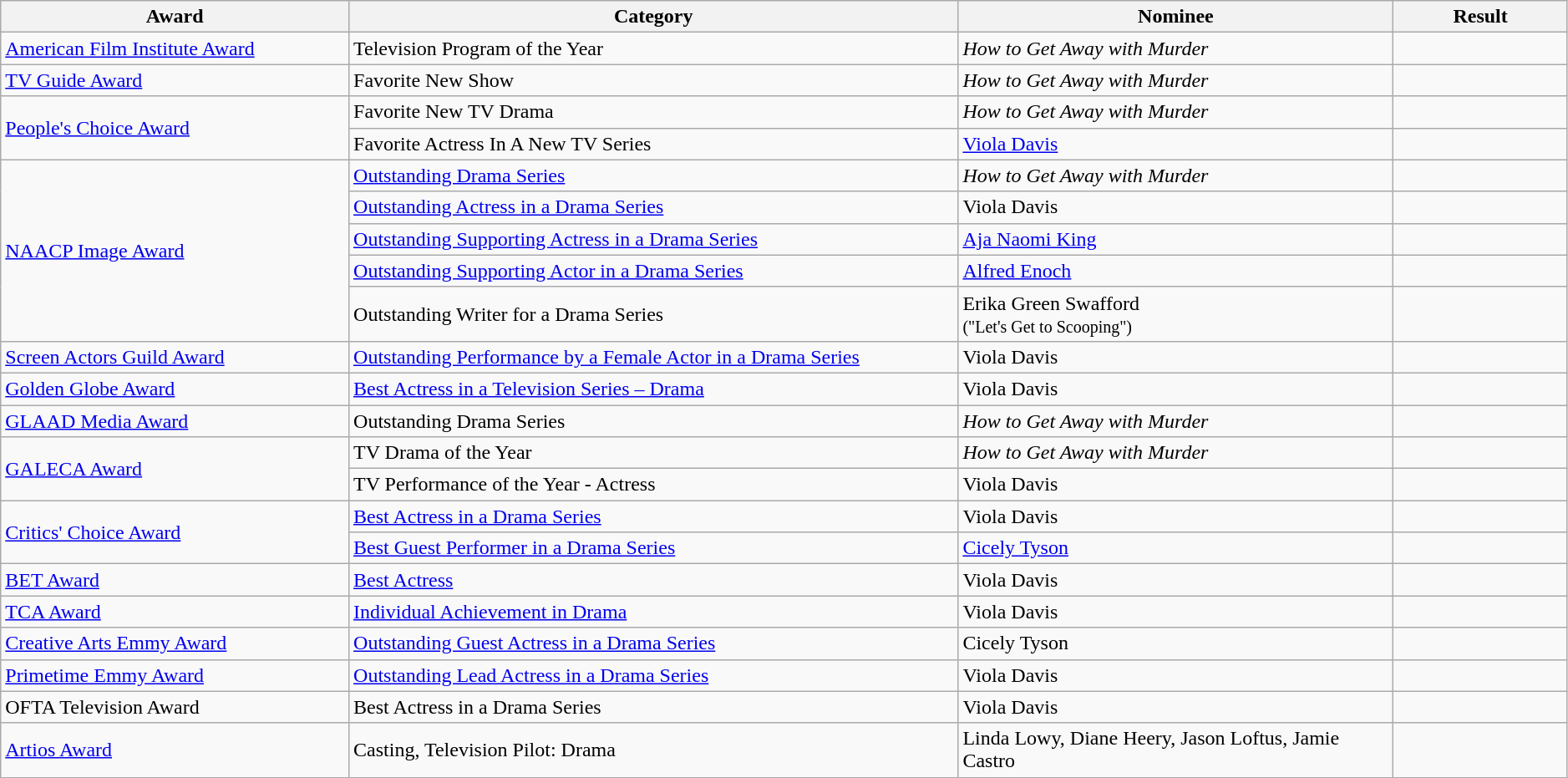<table class="wikitable sortable" style="width:99%;">
<tr>
<th style="width:20%;">Award</th>
<th style="width:35%;">Category</th>
<th style="width:25%;">Nominee</th>
<th style="width:10%;">Result</th>
</tr>
<tr>
<td><a href='#'>American Film Institute Award</a></td>
<td>Television Program of the Year</td>
<td><em>How to Get Away with Murder</em></td>
<td></td>
</tr>
<tr>
<td><a href='#'>TV Guide Award</a></td>
<td>Favorite New Show</td>
<td><em>How to Get Away with Murder</em></td>
<td></td>
</tr>
<tr>
<td rowspan="2"><a href='#'>People's Choice Award</a></td>
<td>Favorite New TV Drama</td>
<td><em>How to Get Away with Murder</em></td>
<td></td>
</tr>
<tr>
<td>Favorite Actress In A New TV Series</td>
<td><a href='#'>Viola Davis</a></td>
<td></td>
</tr>
<tr>
<td rowspan="5"><a href='#'>NAACP Image Award</a></td>
<td><a href='#'>Outstanding Drama Series</a></td>
<td><em>How to Get Away with Murder</em></td>
<td></td>
</tr>
<tr>
<td><a href='#'>Outstanding Actress in a Drama Series</a></td>
<td>Viola Davis</td>
<td></td>
</tr>
<tr>
<td><a href='#'>Outstanding Supporting Actress in a Drama Series</a></td>
<td><a href='#'>Aja Naomi King</a></td>
<td></td>
</tr>
<tr>
<td><a href='#'>Outstanding Supporting Actor in a Drama Series</a></td>
<td><a href='#'>Alfred Enoch</a></td>
<td></td>
</tr>
<tr>
<td>Outstanding Writer for a Drama Series</td>
<td>Erika Green Swafford<br><small>("Let's Get to Scooping")</small><br></td>
<td></td>
</tr>
<tr>
<td rowspan="1"><a href='#'>Screen Actors Guild Award</a></td>
<td><a href='#'>Outstanding Performance by a Female Actor in a Drama Series</a></td>
<td>Viola Davis</td>
<td></td>
</tr>
<tr>
<td rowspan="1"><a href='#'>Golden Globe Award</a></td>
<td><a href='#'>Best Actress in a Television Series – Drama</a></td>
<td>Viola Davis</td>
<td></td>
</tr>
<tr>
<td rowspan="1"><a href='#'>GLAAD Media Award</a></td>
<td>Outstanding Drama Series</td>
<td><em>How to Get Away with Murder</em></td>
<td></td>
</tr>
<tr>
<td rowspan="2"><a href='#'>GALECA Award</a></td>
<td>TV Drama of the Year</td>
<td><em>How to Get Away with Murder</em></td>
<td></td>
</tr>
<tr>
<td>TV Performance of the Year - Actress</td>
<td>Viola Davis</td>
<td></td>
</tr>
<tr>
<td rowspan="2"><a href='#'>Critics' Choice Award</a></td>
<td><a href='#'>Best Actress in a Drama Series</a></td>
<td>Viola Davis</td>
<td></td>
</tr>
<tr>
<td><a href='#'>Best Guest Performer in a Drama Series</a></td>
<td><a href='#'>Cicely Tyson</a></td>
<td></td>
</tr>
<tr>
<td rowspan="1"><a href='#'>BET Award</a></td>
<td><a href='#'>Best Actress</a></td>
<td>Viola Davis</td>
<td></td>
</tr>
<tr>
<td rowspan="1"><a href='#'>TCA Award</a></td>
<td><a href='#'>Individual Achievement in Drama</a></td>
<td>Viola Davis</td>
<td></td>
</tr>
<tr>
<td rowspan="1"><a href='#'>Creative Arts Emmy Award</a></td>
<td><a href='#'>Outstanding Guest Actress in a Drama Series</a></td>
<td>Cicely Tyson</td>
<td></td>
</tr>
<tr>
<td rowspan="1"><a href='#'>Primetime Emmy Award</a></td>
<td><a href='#'>Outstanding Lead Actress in a Drama Series</a></td>
<td>Viola Davis</td>
<td></td>
</tr>
<tr>
<td rowspan="1">OFTA Television Award</td>
<td>Best Actress in a Drama Series</td>
<td>Viola Davis</td>
<td></td>
</tr>
<tr>
<td rowspan="1"><a href='#'>Artios Award</a></td>
<td>Casting, Television Pilot: Drama</td>
<td>Linda Lowy, Diane Heery, Jason Loftus, Jamie Castro</td>
<td></td>
</tr>
</table>
